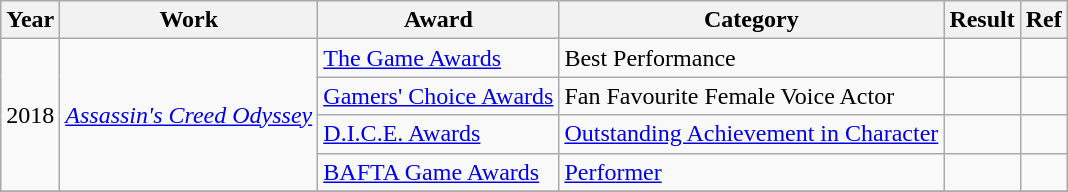<table class="wikitable">
<tr>
<th>Year</th>
<th>Work</th>
<th>Award</th>
<th>Category</th>
<th>Result</th>
<th>Ref</th>
</tr>
<tr>
<td rowspan="4">2018</td>
<td rowspan="4"><em><a href='#'>Assassin's Creed Odyssey</a></em></td>
<td><a href='#'>The Game Awards</a></td>
<td>Best Performance</td>
<td></td>
<td></td>
</tr>
<tr>
<td><a href='#'>Gamers' Choice Awards</a></td>
<td>Fan Favourite Female Voice Actor</td>
<td></td>
<td></td>
</tr>
<tr>
<td><a href='#'>D.I.C.E. Awards</a></td>
<td><a href='#'>Outstanding Achievement in Character</a></td>
<td></td>
<td></td>
</tr>
<tr>
<td><a href='#'>BAFTA Game Awards</a></td>
<td><a href='#'>Performer</a></td>
<td></td>
<td></td>
</tr>
<tr>
</tr>
</table>
